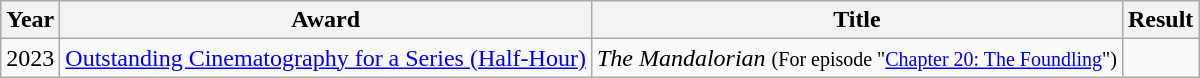<table class="wikitable">
<tr>
<th>Year</th>
<th>Award</th>
<th>Title</th>
<th>Result</th>
</tr>
<tr>
<td>2023</td>
<td><a href='#'>Outstanding Cinematography for a Series (Half-Hour)</a></td>
<td><em>The Mandalorian</em> <small>(For episode "<a href='#'>Chapter 20: The Foundling</a>")</small></td>
<td></td>
</tr>
</table>
